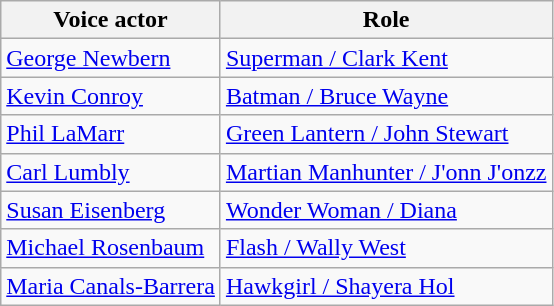<table class="wikitable">
<tr ">
<th>Voice actor</th>
<th>Role</th>
</tr>
<tr>
<td><a href='#'>George Newbern</a></td>
<td><a href='#'>Superman / Clark Kent</a></td>
</tr>
<tr>
<td><a href='#'>Kevin Conroy</a></td>
<td><a href='#'>Batman / Bruce Wayne</a></td>
</tr>
<tr>
<td><a href='#'>Phil LaMarr</a></td>
<td><a href='#'>Green Lantern / John Stewart</a></td>
</tr>
<tr>
<td><a href='#'>Carl Lumbly</a></td>
<td><a href='#'>Martian Manhunter / J'onn J'onzz</a></td>
</tr>
<tr>
<td><a href='#'>Susan Eisenberg</a></td>
<td><a href='#'>Wonder Woman / Diana</a></td>
</tr>
<tr>
<td><a href='#'>Michael Rosenbaum</a></td>
<td><a href='#'>Flash / Wally West</a></td>
</tr>
<tr>
<td><a href='#'>Maria Canals-Barrera</a></td>
<td><a href='#'>Hawkgirl / Shayera Hol</a></td>
</tr>
</table>
